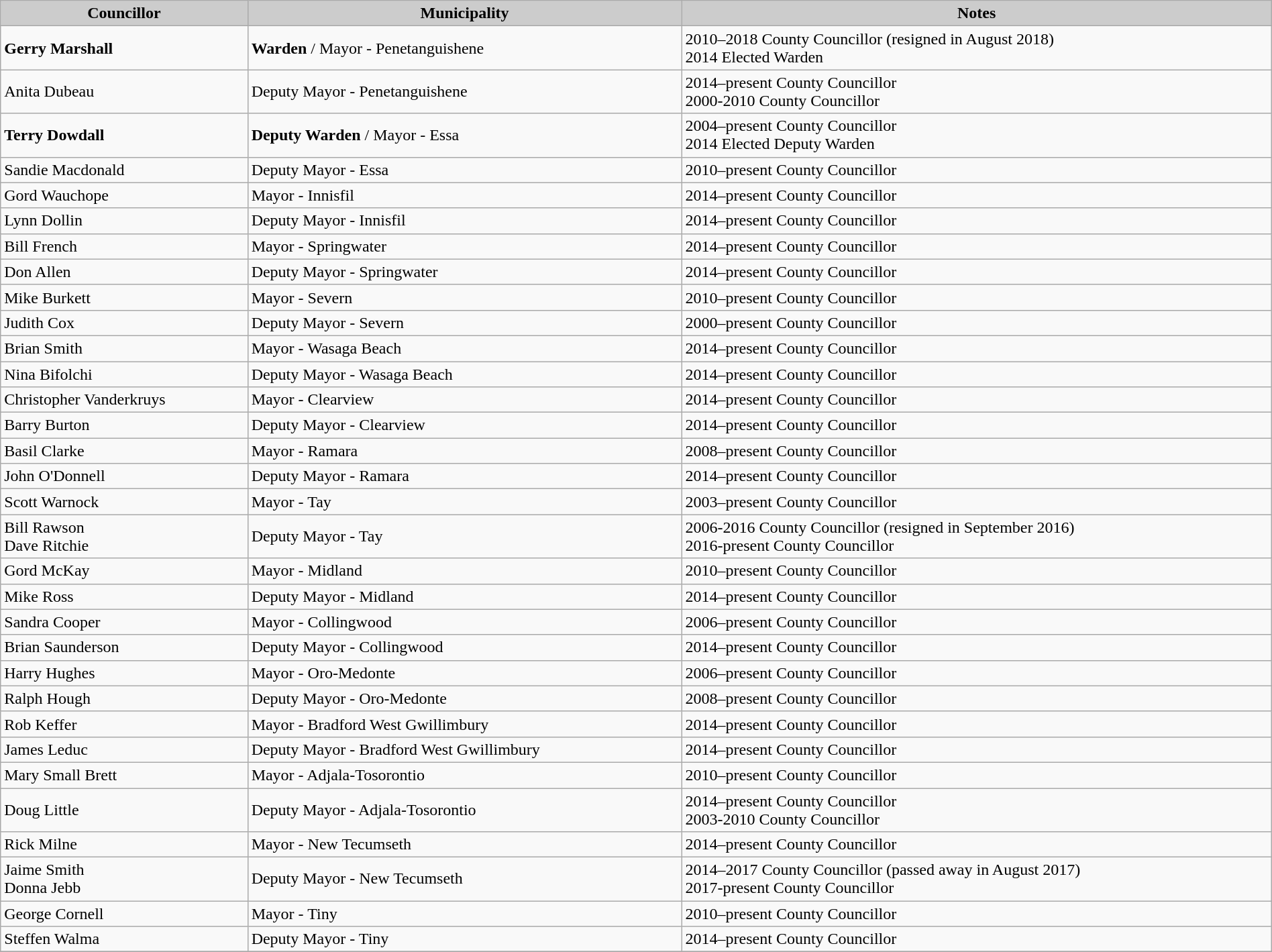<table class="wikitable" width=100%>
<tr>
<th style="background:#cccccc;"><strong>Councillor</strong></th>
<th style="background:#cccccc;"><strong>Municipality</strong></th>
<th style="background:#cccccc;"><strong>Notes</strong></th>
</tr>
<tr>
<td><strong>Gerry Marshall</strong></td>
<td><strong>Warden</strong> / Mayor - Penetanguishene</td>
<td>2010–2018 County Councillor (resigned in August 2018) <br>2014 Elected Warden</td>
</tr>
<tr>
<td>Anita Dubeau</td>
<td>Deputy Mayor - Penetanguishene</td>
<td>2014–present County Councillor<br>2000-2010 County Councillor</td>
</tr>
<tr>
<td><strong>Terry Dowdall</strong></td>
<td><strong>Deputy Warden</strong> / Mayor - Essa</td>
<td>2004–present County Councillor<br>2014 Elected Deputy Warden</td>
</tr>
<tr>
<td>Sandie Macdonald</td>
<td>Deputy Mayor - Essa</td>
<td>2010–present County Councillor</td>
</tr>
<tr>
<td>Gord Wauchope</td>
<td>Mayor - Innisfil</td>
<td>2014–present County Councillor</td>
</tr>
<tr>
<td>Lynn Dollin</td>
<td>Deputy Mayor - Innisfil</td>
<td>2014–present County Councillor</td>
</tr>
<tr>
<td>Bill French</td>
<td>Mayor - Springwater</td>
<td>2014–present County Councillor</td>
</tr>
<tr>
<td>Don Allen</td>
<td>Deputy Mayor - Springwater</td>
<td>2014–present County Councillor</td>
</tr>
<tr>
<td>Mike Burkett</td>
<td>Mayor - Severn</td>
<td>2010–present County Councillor</td>
</tr>
<tr>
<td>Judith Cox</td>
<td>Deputy Mayor - Severn</td>
<td>2000–present County Councillor</td>
</tr>
<tr>
<td>Brian Smith</td>
<td>Mayor - Wasaga Beach</td>
<td>2014–present County Councillor</td>
</tr>
<tr>
<td>Nina Bifolchi</td>
<td>Deputy Mayor - Wasaga Beach</td>
<td>2014–present County Councillor</td>
</tr>
<tr>
<td>Christopher Vanderkruys</td>
<td>Mayor - Clearview</td>
<td>2014–present County Councillor</td>
</tr>
<tr>
<td>Barry Burton</td>
<td>Deputy Mayor - Clearview</td>
<td>2014–present County Councillor</td>
</tr>
<tr>
<td>Basil Clarke</td>
<td>Mayor - Ramara</td>
<td>2008–present County Councillor</td>
</tr>
<tr>
<td>John O'Donnell</td>
<td>Deputy Mayor - Ramara</td>
<td>2014–present County Councillor</td>
</tr>
<tr>
<td>Scott Warnock</td>
<td>Mayor - Tay</td>
<td>2003–present County Councillor</td>
</tr>
<tr>
<td>Bill Rawson <br> Dave Ritchie</td>
<td>Deputy Mayor - Tay</td>
<td>2006-2016 County Councillor (resigned in September 2016)  <br> 2016-present County Councillor </td>
</tr>
<tr>
<td>Gord McKay</td>
<td>Mayor - Midland</td>
<td>2010–present County Councillor</td>
</tr>
<tr>
<td>Mike Ross</td>
<td>Deputy Mayor - Midland</td>
<td>2014–present County Councillor</td>
</tr>
<tr>
<td>Sandra Cooper</td>
<td>Mayor - Collingwood</td>
<td>2006–present County Councillor</td>
</tr>
<tr>
<td>Brian Saunderson</td>
<td>Deputy Mayor - Collingwood</td>
<td>2014–present County Councillor</td>
</tr>
<tr>
<td>Harry Hughes</td>
<td>Mayor - Oro-Medonte</td>
<td>2006–present County Councillor</td>
</tr>
<tr>
<td>Ralph Hough</td>
<td>Deputy Mayor - Oro-Medonte</td>
<td>2008–present County Councillor</td>
</tr>
<tr>
<td>Rob Keffer</td>
<td>Mayor - Bradford West Gwillimbury</td>
<td>2014–present County Councillor</td>
</tr>
<tr>
<td>James Leduc</td>
<td>Deputy Mayor - Bradford West Gwillimbury</td>
<td>2014–present County Councillor</td>
</tr>
<tr>
<td>Mary Small Brett</td>
<td>Mayor - Adjala-Tosorontio</td>
<td>2010–present County Councillor</td>
</tr>
<tr>
<td>Doug Little</td>
<td>Deputy Mayor - Adjala-Tosorontio</td>
<td>2014–present County Councillor <br> 2003-2010 County Councillor</td>
</tr>
<tr>
<td>Rick Milne</td>
<td>Mayor - New Tecumseth</td>
<td>2014–present County Councillor</td>
</tr>
<tr>
<td>Jaime Smith <br> Donna Jebb</td>
<td>Deputy Mayor - New Tecumseth</td>
<td>2014–2017 County Councillor (passed away in August 2017)  <br> 2017-present County Councillor </td>
</tr>
<tr>
<td>George Cornell</td>
<td>Mayor - Tiny</td>
<td>2010–present County Councillor</td>
</tr>
<tr>
<td>Steffen Walma</td>
<td>Deputy Mayor - Tiny</td>
<td>2014–present County Councillor</td>
</tr>
<tr>
</tr>
</table>
